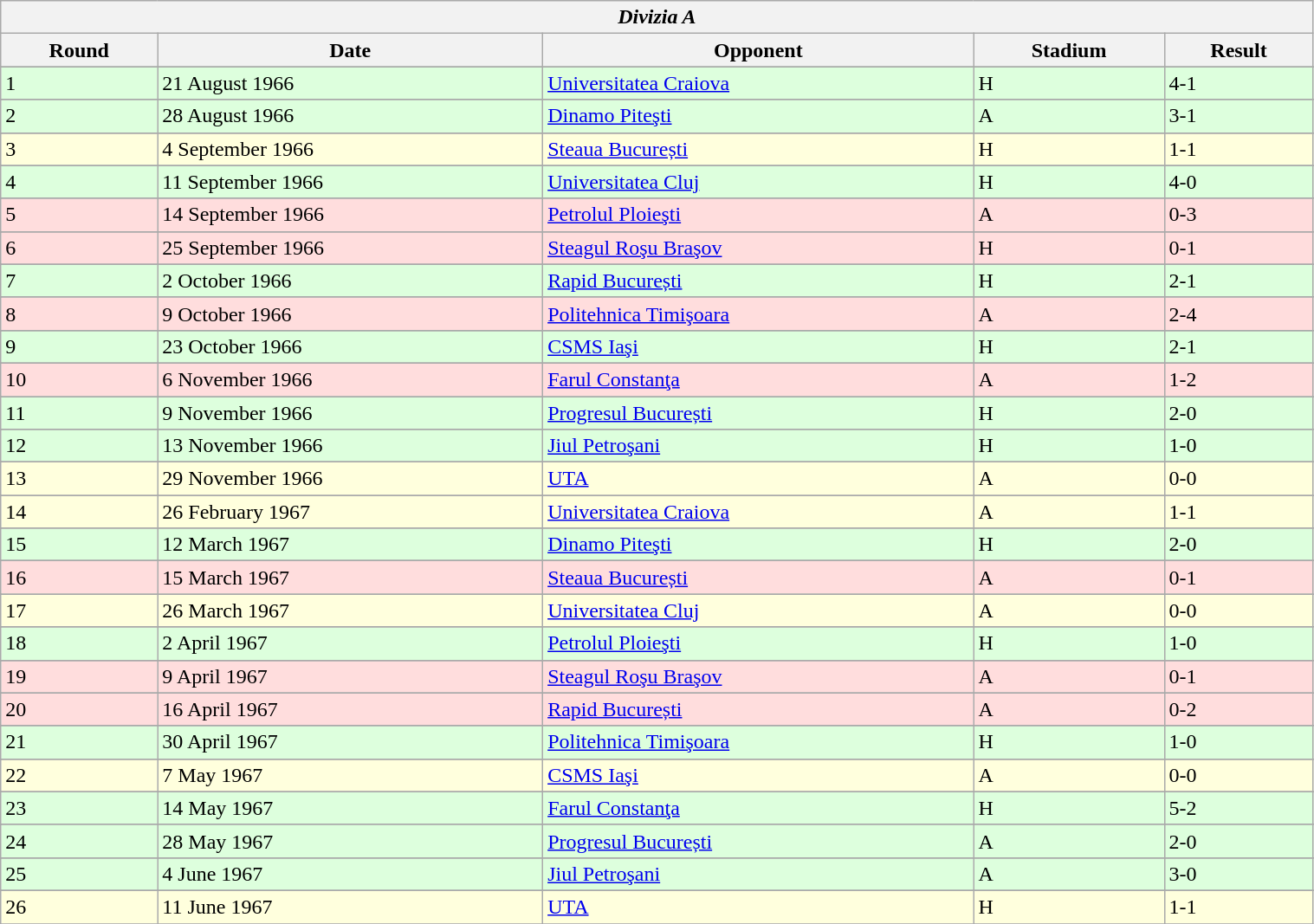<table class="wikitable" style="width:80%;">
<tr>
<th colspan="5" style="text-align:center;"><em>Divizia A</em></th>
</tr>
<tr>
<th>Round</th>
<th>Date</th>
<th>Opponent</th>
<th>Stadium</th>
<th>Result</th>
</tr>
<tr>
</tr>
<tr bgcolor="#ddffdd">
<td>1</td>
<td>21 August 1966</td>
<td><a href='#'>Universitatea Craiova</a></td>
<td>H</td>
<td>4-1</td>
</tr>
<tr>
</tr>
<tr bgcolor="#ddffdd">
<td>2</td>
<td>28 August 1966</td>
<td><a href='#'>Dinamo Piteşti</a></td>
<td>A</td>
<td>3-1</td>
</tr>
<tr>
</tr>
<tr bgcolor="#ffffdd">
<td>3</td>
<td>4 September 1966</td>
<td><a href='#'>Steaua București</a></td>
<td>H</td>
<td>1-1</td>
</tr>
<tr>
</tr>
<tr bgcolor="#ddffdd">
<td>4</td>
<td>11 September 1966</td>
<td><a href='#'>Universitatea Cluj</a></td>
<td>H</td>
<td>4-0</td>
</tr>
<tr>
</tr>
<tr bgcolor="#ffdddd">
<td>5</td>
<td>14 September 1966</td>
<td><a href='#'>Petrolul Ploieşti</a></td>
<td>A</td>
<td>0-3</td>
</tr>
<tr>
</tr>
<tr bgcolor="#ffdddd">
<td>6</td>
<td>25 September 1966</td>
<td><a href='#'>Steagul Roşu Braşov</a></td>
<td>H</td>
<td>0-1</td>
</tr>
<tr>
</tr>
<tr bgcolor="#ddffdd">
<td>7</td>
<td>2 October 1966</td>
<td><a href='#'>Rapid București</a></td>
<td>H</td>
<td>2-1</td>
</tr>
<tr>
</tr>
<tr bgcolor="#ffdddd">
<td>8</td>
<td>9 October 1966</td>
<td><a href='#'>Politehnica Timişoara</a></td>
<td>A</td>
<td>2-4</td>
</tr>
<tr>
</tr>
<tr bgcolor="#ddffdd">
<td>9</td>
<td>23 October 1966</td>
<td><a href='#'>CSMS Iaşi</a></td>
<td>H</td>
<td>2-1</td>
</tr>
<tr>
</tr>
<tr bgcolor="#ffdddd">
<td>10</td>
<td>6 November 1966</td>
<td><a href='#'>Farul Constanţa</a></td>
<td>A</td>
<td>1-2</td>
</tr>
<tr>
</tr>
<tr bgcolor="#ddffdd">
<td>11</td>
<td>9 November 1966</td>
<td><a href='#'>Progresul București</a></td>
<td>H</td>
<td>2-0</td>
</tr>
<tr>
</tr>
<tr bgcolor="#ddffdd">
<td>12</td>
<td>13 November 1966</td>
<td><a href='#'>Jiul Petroşani</a></td>
<td>H</td>
<td>1-0</td>
</tr>
<tr>
</tr>
<tr bgcolor="#ffffdd">
<td>13</td>
<td>29 November 1966</td>
<td><a href='#'>UTA</a></td>
<td>A</td>
<td>0-0</td>
</tr>
<tr>
</tr>
<tr bgcolor="#ffffdd">
<td>14</td>
<td>26 February 1967</td>
<td><a href='#'>Universitatea Craiova</a></td>
<td>A</td>
<td>1-1</td>
</tr>
<tr>
</tr>
<tr bgcolor="#ddffdd">
<td>15</td>
<td>12 March 1967</td>
<td><a href='#'>Dinamo Piteşti</a></td>
<td>H</td>
<td>2-0</td>
</tr>
<tr>
</tr>
<tr bgcolor="#ffdddd">
<td>16</td>
<td>15 March 1967</td>
<td><a href='#'>Steaua București</a></td>
<td>A</td>
<td>0-1</td>
</tr>
<tr>
</tr>
<tr bgcolor="#ffffdd">
<td>17</td>
<td>26 March 1967</td>
<td><a href='#'>Universitatea Cluj</a></td>
<td>A</td>
<td>0-0</td>
</tr>
<tr>
</tr>
<tr bgcolor="#ddffdd">
<td>18</td>
<td>2 April 1967</td>
<td><a href='#'>Petrolul Ploieşti</a></td>
<td>H</td>
<td>1-0</td>
</tr>
<tr>
</tr>
<tr bgcolor="#ffdddd">
<td>19</td>
<td>9 April 1967</td>
<td><a href='#'>Steagul Roşu Braşov</a></td>
<td>A</td>
<td>0-1</td>
</tr>
<tr>
</tr>
<tr bgcolor="#ffdddd">
<td>20</td>
<td>16 April 1967</td>
<td><a href='#'>Rapid București</a></td>
<td>A</td>
<td>0-2</td>
</tr>
<tr>
</tr>
<tr bgcolor="#ddffdd">
<td>21</td>
<td>30 April 1967</td>
<td><a href='#'>Politehnica Timişoara</a></td>
<td>H</td>
<td>1-0</td>
</tr>
<tr>
</tr>
<tr bgcolor="#ffffdd">
<td>22</td>
<td>7 May 1967</td>
<td><a href='#'>CSMS Iaşi</a></td>
<td>A</td>
<td>0-0</td>
</tr>
<tr>
</tr>
<tr bgcolor="#ddffdd">
<td>23</td>
<td>14 May 1967</td>
<td><a href='#'>Farul Constanţa</a></td>
<td>H</td>
<td>5-2</td>
</tr>
<tr>
</tr>
<tr bgcolor="#ddffdd">
<td>24</td>
<td>28 May 1967</td>
<td><a href='#'>Progresul București</a></td>
<td>A</td>
<td>2-0</td>
</tr>
<tr>
</tr>
<tr bgcolor="#ddffdd">
<td>25</td>
<td>4 June 1967</td>
<td><a href='#'>Jiul Petroşani</a></td>
<td>A</td>
<td>3-0</td>
</tr>
<tr>
</tr>
<tr bgcolor="#ffffdd">
<td>26</td>
<td>11 June 1967</td>
<td><a href='#'>UTA</a></td>
<td>H</td>
<td>1-1</td>
</tr>
<tr>
</tr>
</table>
